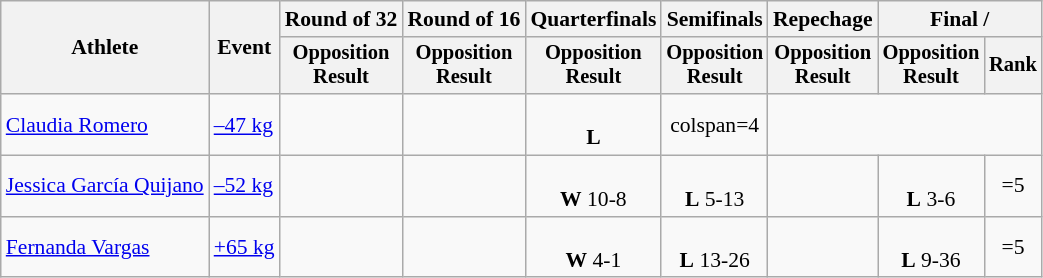<table class="wikitable" style="font-size:90%;">
<tr>
<th rowspan=2>Athlete</th>
<th rowspan=2>Event</th>
<th>Round of 32</th>
<th>Round of 16</th>
<th>Quarterfinals</th>
<th>Semifinals</th>
<th>Repechage</th>
<th colspan=2>Final / </th>
</tr>
<tr style="font-size:95%">
<th>Opposition<br>Result</th>
<th>Opposition<br>Result</th>
<th>Opposition<br>Result</th>
<th>Opposition<br>Result</th>
<th>Opposition<br>Result</th>
<th>Opposition<br>Result</th>
<th>Rank</th>
</tr>
<tr align=center>
<td align=left><a href='#'>Claudia Romero</a></td>
<td align=left><a href='#'>–47 kg</a></td>
<td></td>
<td></td>
<td><br><strong>L</strong> </td>
<td>colspan=4</td>
</tr>
<tr align=center>
<td align=left><a href='#'>Jessica García Quijano</a></td>
<td align=left><a href='#'>–52 kg</a></td>
<td></td>
<td></td>
<td><br><strong>W</strong> 10-8</td>
<td><br><strong>L</strong> 5-13</td>
<td></td>
<td><br><strong>L</strong> 3-6</td>
<td>=5</td>
</tr>
<tr align=center>
<td align=left><a href='#'>Fernanda Vargas</a></td>
<td align=left><a href='#'>+65 kg</a></td>
<td></td>
<td></td>
<td><br><strong>W</strong> 4-1</td>
<td><br><strong>L</strong> 13-26</td>
<td></td>
<td><br><strong>L</strong> 9-36</td>
<td>=5</td>
</tr>
</table>
